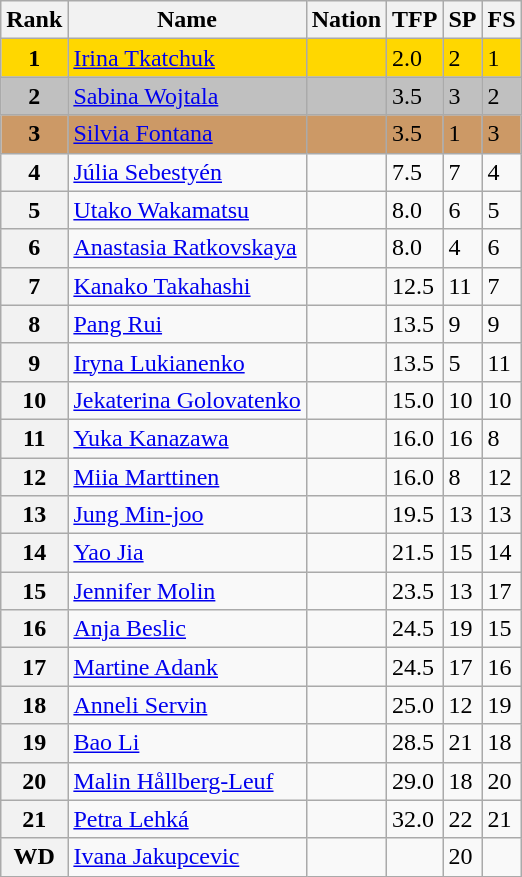<table class="wikitable sortable">
<tr>
<th>Rank</th>
<th>Name</th>
<th>Nation</th>
<th>TFP</th>
<th>SP</th>
<th>FS</th>
</tr>
<tr bgcolor="gold">
<td align="center"><strong>1</strong></td>
<td><a href='#'>Irina Tkatchuk</a></td>
<td></td>
<td>2.0</td>
<td>2</td>
<td>1</td>
</tr>
<tr bgcolor="silver">
<td align="center"><strong>2</strong></td>
<td><a href='#'>Sabina Wojtala</a></td>
<td></td>
<td>3.5</td>
<td>3</td>
<td>2</td>
</tr>
<tr bgcolor="cc9966">
<td align="center"><strong>3</strong></td>
<td><a href='#'>Silvia Fontana</a></td>
<td></td>
<td>3.5</td>
<td>1</td>
<td>3</td>
</tr>
<tr>
<th>4</th>
<td><a href='#'>Júlia Sebestyén</a></td>
<td></td>
<td>7.5</td>
<td>7</td>
<td>4</td>
</tr>
<tr>
<th>5</th>
<td><a href='#'>Utako Wakamatsu</a></td>
<td></td>
<td>8.0</td>
<td>6</td>
<td>5</td>
</tr>
<tr>
<th>6</th>
<td><a href='#'>Anastasia Ratkovskaya</a></td>
<td></td>
<td>8.0</td>
<td>4</td>
<td>6</td>
</tr>
<tr>
<th>7</th>
<td><a href='#'>Kanako Takahashi</a></td>
<td></td>
<td>12.5</td>
<td>11</td>
<td>7</td>
</tr>
<tr>
<th>8</th>
<td><a href='#'>Pang Rui</a></td>
<td></td>
<td>13.5</td>
<td>9</td>
<td>9</td>
</tr>
<tr>
<th>9</th>
<td><a href='#'>Iryna Lukianenko</a></td>
<td></td>
<td>13.5</td>
<td>5</td>
<td>11</td>
</tr>
<tr>
<th>10</th>
<td><a href='#'>Jekaterina Golovatenko</a></td>
<td></td>
<td>15.0</td>
<td>10</td>
<td>10</td>
</tr>
<tr>
<th>11</th>
<td><a href='#'>Yuka Kanazawa</a></td>
<td></td>
<td>16.0</td>
<td>16</td>
<td>8</td>
</tr>
<tr>
<th>12</th>
<td><a href='#'>Miia Marttinen</a></td>
<td></td>
<td>16.0</td>
<td>8</td>
<td>12</td>
</tr>
<tr>
<th>13</th>
<td><a href='#'>Jung Min-joo</a></td>
<td></td>
<td>19.5</td>
<td>13</td>
<td>13</td>
</tr>
<tr>
<th>14</th>
<td><a href='#'>Yao Jia</a></td>
<td></td>
<td>21.5</td>
<td>15</td>
<td>14</td>
</tr>
<tr>
<th>15</th>
<td><a href='#'>Jennifer Molin</a></td>
<td></td>
<td>23.5</td>
<td>13</td>
<td>17</td>
</tr>
<tr>
<th>16</th>
<td><a href='#'>Anja Beslic</a></td>
<td></td>
<td>24.5</td>
<td>19</td>
<td>15</td>
</tr>
<tr>
<th>17</th>
<td><a href='#'>Martine Adank</a></td>
<td></td>
<td>24.5</td>
<td>17</td>
<td>16</td>
</tr>
<tr>
<th>18</th>
<td><a href='#'>Anneli Servin</a></td>
<td></td>
<td>25.0</td>
<td>12</td>
<td>19</td>
</tr>
<tr>
<th>19</th>
<td><a href='#'>Bao Li</a></td>
<td></td>
<td>28.5</td>
<td>21</td>
<td>18</td>
</tr>
<tr>
<th>20</th>
<td><a href='#'>Malin Hållberg-Leuf</a></td>
<td></td>
<td>29.0</td>
<td>18</td>
<td>20</td>
</tr>
<tr>
<th>21</th>
<td><a href='#'>Petra Lehká</a></td>
<td></td>
<td>32.0</td>
<td>22</td>
<td>21</td>
</tr>
<tr>
<th>WD</th>
<td><a href='#'>Ivana Jakupcevic</a></td>
<td></td>
<td></td>
<td>20</td>
<td></td>
</tr>
</table>
